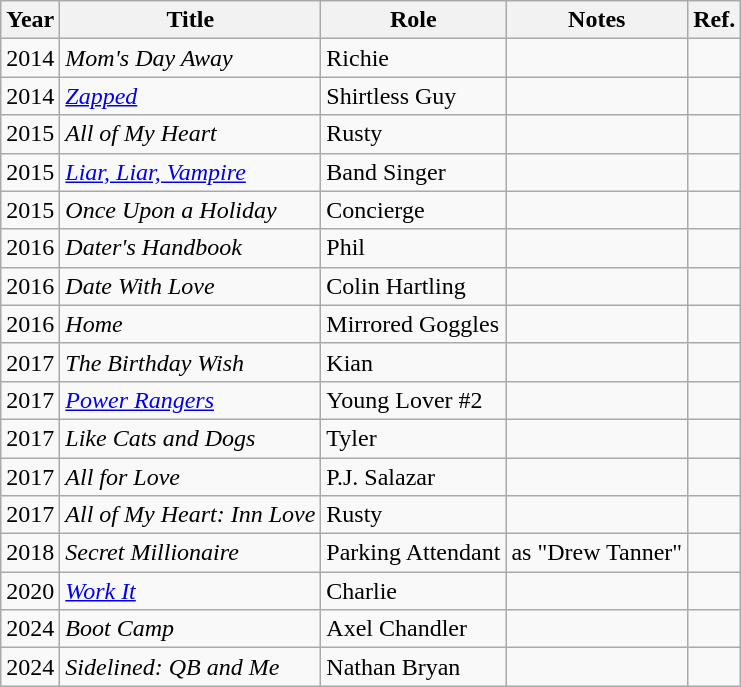<table class="wikitable sortable">
<tr>
<th scope="col">Year</th>
<th scope="col">Title</th>
<th scope="col">Role</th>
<th scope="col" class="unsortable">Notes</th>
<th scope="col" class="unsortable">Ref.</th>
</tr>
<tr>
<td>2014</td>
<td><em>Mom's Day Away</em></td>
<td>Richie</td>
<td></td>
<td></td>
</tr>
<tr>
<td>2014</td>
<td><em><a href='#'>Zapped</a></em></td>
<td>Shirtless Guy</td>
<td></td>
<td></td>
</tr>
<tr>
<td>2015</td>
<td><em>All of My Heart</em></td>
<td>Rusty</td>
<td></td>
<td></td>
</tr>
<tr>
<td>2015</td>
<td><em><a href='#'>Liar, Liar, Vampire</a></em></td>
<td>Band Singer</td>
<td></td>
<td></td>
</tr>
<tr>
<td>2015</td>
<td><em>Once Upon a Holiday</em></td>
<td>Concierge</td>
<td></td>
<td></td>
</tr>
<tr>
<td>2016</td>
<td><em>Dater's Handbook</em></td>
<td>Phil</td>
<td></td>
<td></td>
</tr>
<tr>
<td>2016</td>
<td><em>Date With Love</em></td>
<td>Colin Hartling</td>
<td></td>
<td></td>
</tr>
<tr>
<td>2016</td>
<td><em>Home</em></td>
<td>Mirrored Goggles</td>
<td></td>
<td></td>
</tr>
<tr>
<td>2017</td>
<td data-sort-value="Birthday Wish, The"><em>The Birthday Wish</em></td>
<td>Kian</td>
<td></td>
<td></td>
</tr>
<tr>
<td>2017</td>
<td><em><a href='#'>Power Rangers</a></em></td>
<td>Young Lover #2</td>
<td></td>
<td></td>
</tr>
<tr>
<td>2017</td>
<td><em>Like Cats and Dogs</em></td>
<td>Tyler</td>
<td></td>
<td></td>
</tr>
<tr>
<td>2017</td>
<td><em>All for Love</em></td>
<td>P.J. Salazar</td>
<td></td>
<td></td>
</tr>
<tr>
<td>2017</td>
<td><em>All of My Heart: Inn Love</em></td>
<td>Rusty</td>
<td></td>
<td></td>
</tr>
<tr>
<td>2018</td>
<td><em>Secret Millionaire</em></td>
<td>Parking Attendant</td>
<td>as "Drew Tanner"</td>
<td></td>
</tr>
<tr>
<td>2020</td>
<td><em><a href='#'>Work It</a></em></td>
<td>Charlie</td>
<td></td>
<td></td>
</tr>
<tr>
<td>2024</td>
<td><em>Boot Camp</em></td>
<td>Axel Chandler</td>
<td></td>
<td></td>
</tr>
<tr>
<td>2024</td>
<td><em>Sidelined: QB and Me</em></td>
<td>Nathan Bryan</td>
<td></td>
<td></td>
</tr>
</table>
